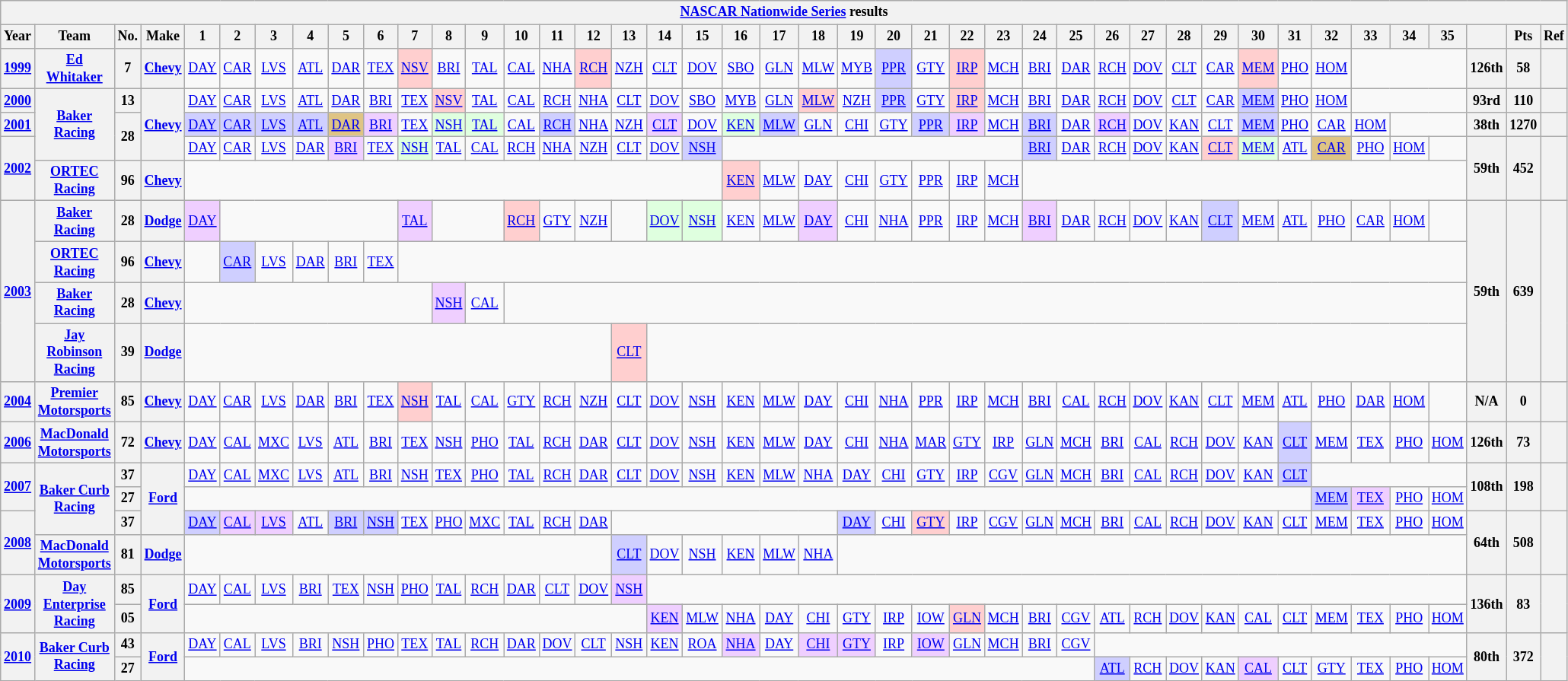<table class="wikitable" style="text-align:center; font-size:75%">
<tr>
<th colspan=42><a href='#'>NASCAR Nationwide Series</a> results</th>
</tr>
<tr>
<th>Year</th>
<th>Team</th>
<th>No.</th>
<th>Make</th>
<th>1</th>
<th>2</th>
<th>3</th>
<th>4</th>
<th>5</th>
<th>6</th>
<th>7</th>
<th>8</th>
<th>9</th>
<th>10</th>
<th>11</th>
<th>12</th>
<th>13</th>
<th>14</th>
<th>15</th>
<th>16</th>
<th>17</th>
<th>18</th>
<th>19</th>
<th>20</th>
<th>21</th>
<th>22</th>
<th>23</th>
<th>24</th>
<th>25</th>
<th>26</th>
<th>27</th>
<th>28</th>
<th>29</th>
<th>30</th>
<th>31</th>
<th>32</th>
<th>33</th>
<th>34</th>
<th>35</th>
<th></th>
<th>Pts</th>
<th>Ref</th>
</tr>
<tr>
<th><a href='#'>1999</a></th>
<th><a href='#'>Ed Whitaker</a></th>
<th>7</th>
<th><a href='#'>Chevy</a></th>
<td><a href='#'>DAY</a></td>
<td><a href='#'>CAR</a></td>
<td><a href='#'>LVS</a></td>
<td><a href='#'>ATL</a></td>
<td><a href='#'>DAR</a></td>
<td><a href='#'>TEX</a></td>
<td style="background:#FFCFCF;"><a href='#'>NSV</a><br></td>
<td><a href='#'>BRI</a></td>
<td><a href='#'>TAL</a></td>
<td><a href='#'>CAL</a></td>
<td><a href='#'>NHA</a></td>
<td style="background:#FFCFCF;"><a href='#'>RCH</a><br></td>
<td><a href='#'>NZH</a></td>
<td><a href='#'>CLT</a></td>
<td><a href='#'>DOV</a></td>
<td><a href='#'>SBO</a></td>
<td><a href='#'>GLN</a></td>
<td><a href='#'>MLW</a></td>
<td><a href='#'>MYB</a></td>
<td style="background:#CFCFFF;"><a href='#'>PPR</a><br></td>
<td><a href='#'>GTY</a></td>
<td style="Background:#FFCFCF;"><a href='#'>IRP</a><br></td>
<td><a href='#'>MCH</a></td>
<td><a href='#'>BRI</a></td>
<td><a href='#'>DAR</a></td>
<td><a href='#'>RCH</a></td>
<td><a href='#'>DOV</a></td>
<td><a href='#'>CLT</a></td>
<td><a href='#'>CAR</a></td>
<td style="background:#FFCFCF;"><a href='#'>MEM</a><br></td>
<td><a href='#'>PHO</a></td>
<td><a href='#'>HOM</a></td>
<td colspan=3></td>
<th>126th</th>
<th>58</th>
<th></th>
</tr>
<tr>
<th><a href='#'>2000</a></th>
<th rowspan=3><a href='#'>Baker Racing</a></th>
<th>13</th>
<th rowspan=3><a href='#'>Chevy</a></th>
<td><a href='#'>DAY</a></td>
<td><a href='#'>CAR</a></td>
<td><a href='#'>LVS</a></td>
<td><a href='#'>ATL</a></td>
<td><a href='#'>DAR</a></td>
<td><a href='#'>BRI</a></td>
<td><a href='#'>TEX</a></td>
<td style="background:#FFCFCF;"><a href='#'>NSV</a><br></td>
<td><a href='#'>TAL</a></td>
<td><a href='#'>CAL</a></td>
<td><a href='#'>RCH</a></td>
<td><a href='#'>NHA</a></td>
<td><a href='#'>CLT</a></td>
<td><a href='#'>DOV</a></td>
<td><a href='#'>SBO</a></td>
<td><a href='#'>MYB</a></td>
<td><a href='#'>GLN</a></td>
<td style="background:#FFCFCF;"><a href='#'>MLW</a><br></td>
<td><a href='#'>NZH</a></td>
<td style="background:#CFCFFF;"><a href='#'>PPR</a><br></td>
<td><a href='#'>GTY</a></td>
<td style="background:#FFCFCF;"><a href='#'>IRP</a><br></td>
<td><a href='#'>MCH</a></td>
<td><a href='#'>BRI</a></td>
<td><a href='#'>DAR</a></td>
<td><a href='#'>RCH</a></td>
<td><a href='#'>DOV</a></td>
<td><a href='#'>CLT</a></td>
<td><a href='#'>CAR</a></td>
<td style="background:#CFCFFF;"><a href='#'>MEM</a><br></td>
<td><a href='#'>PHO</a></td>
<td><a href='#'>HOM</a></td>
<td colspan=3></td>
<th>93rd</th>
<th>110</th>
<th></th>
</tr>
<tr>
<th><a href='#'>2001</a></th>
<th rowspan=2>28</th>
<td style="background:#CFCFFF;"><a href='#'>DAY</a><br></td>
<td style="background:#CFCFFF;"><a href='#'>CAR</a><br></td>
<td style="background:#CFCFFF;"><a href='#'>LVS</a><br></td>
<td style="background:#CFCFFF;"><a href='#'>ATL</a><br></td>
<td style="background:#DFC484;"><a href='#'>DAR</a><br></td>
<td style="background:#EFCFFF;"><a href='#'>BRI</a><br></td>
<td><a href='#'>TEX</a></td>
<td style="background:#DFFFDF;"><a href='#'>NSH</a><br></td>
<td style="background:#DFFFDF;"><a href='#'>TAL</a><br></td>
<td><a href='#'>CAL</a></td>
<td style="background:#CFCFFF;"><a href='#'>RCH</a><br></td>
<td><a href='#'>NHA</a></td>
<td><a href='#'>NZH</a></td>
<td style="background:#EFCFFF;"><a href='#'>CLT</a><br></td>
<td><a href='#'>DOV</a></td>
<td style="background:#DFFFDF;"><a href='#'>KEN</a><br></td>
<td style="background:#CFCFFF;"><a href='#'>MLW</a><br></td>
<td><a href='#'>GLN</a></td>
<td><a href='#'>CHI</a></td>
<td><a href='#'>GTY</a></td>
<td style="background:#CFCFFF;"><a href='#'>PPR</a><br></td>
<td style="background:#EFCFFF;"><a href='#'>IRP</a><br></td>
<td><a href='#'>MCH</a></td>
<td style="background:#CFCFFF;"><a href='#'>BRI</a><br></td>
<td><a href='#'>DAR</a></td>
<td style="background:#EFCFFF;"><a href='#'>RCH</a><br></td>
<td><a href='#'>DOV</a></td>
<td><a href='#'>KAN</a></td>
<td><a href='#'>CLT</a></td>
<td style="background:#CFCFFF;"><a href='#'>MEM</a><br></td>
<td><a href='#'>PHO</a></td>
<td><a href='#'>CAR</a></td>
<td><a href='#'>HOM</a></td>
<td colspan=2></td>
<th>38th</th>
<th>1270</th>
<th></th>
</tr>
<tr>
<th rowspan=2><a href='#'>2002</a></th>
<td><a href='#'>DAY</a></td>
<td><a href='#'>CAR</a></td>
<td><a href='#'>LVS</a></td>
<td><a href='#'>DAR</a></td>
<td style="background:#EFCFFF;"><a href='#'>BRI</a><br></td>
<td><a href='#'>TEX</a></td>
<td style="background:#DFFFDF;"><a href='#'>NSH</a><br></td>
<td><a href='#'>TAL</a></td>
<td><a href='#'>CAL</a></td>
<td><a href='#'>RCH</a></td>
<td><a href='#'>NHA</a></td>
<td><a href='#'>NZH</a></td>
<td><a href='#'>CLT</a></td>
<td><a href='#'>DOV</a></td>
<td style="background:#CFCFFF;"><a href='#'>NSH</a><br></td>
<td colspan=8></td>
<td style="background:#CFCFFF;"><a href='#'>BRI</a><br></td>
<td><a href='#'>DAR</a></td>
<td><a href='#'>RCH</a></td>
<td><a href='#'>DOV</a></td>
<td><a href='#'>KAN</a></td>
<td style="background:#FFCFCF;"><a href='#'>CLT</a><br></td>
<td style="background:#DFFFDF;"><a href='#'>MEM</a><br></td>
<td><a href='#'>ATL</a></td>
<td style="background:#DFC484;"><a href='#'>CAR</a><br></td>
<td><a href='#'>PHO</a></td>
<td><a href='#'>HOM</a></td>
<td></td>
<th rowspan=2>59th</th>
<th rowspan=2>452</th>
<th rowspan=2></th>
</tr>
<tr>
<th><a href='#'>ORTEC Racing</a></th>
<th>96</th>
<th><a href='#'>Chevy</a></th>
<td colspan=15></td>
<td style="background:#FFCFCF;"><a href='#'>KEN</a><br></td>
<td><a href='#'>MLW</a></td>
<td><a href='#'>DAY</a></td>
<td><a href='#'>CHI</a></td>
<td><a href='#'>GTY</a></td>
<td><a href='#'>PPR</a></td>
<td><a href='#'>IRP</a></td>
<td><a href='#'>MCH</a></td>
<td colspan=12></td>
</tr>
<tr>
<th rowspan=4><a href='#'>2003</a></th>
<th><a href='#'>Baker Racing</a></th>
<th>28</th>
<th><a href='#'>Dodge</a></th>
<td style="background:#EFCFFF;"><a href='#'>DAY</a><br></td>
<td colspan=5></td>
<td style="background:#EFCFFF;"><a href='#'>TAL</a><br></td>
<td colspan=2></td>
<td style="background:#FFCFCF;"><a href='#'>RCH</a><br></td>
<td><a href='#'>GTY</a></td>
<td><a href='#'>NZH</a></td>
<td></td>
<td style="background:#DFFFDF;"><a href='#'>DOV</a><br></td>
<td style="background:#DFFFDF;"><a href='#'>NSH</a><br></td>
<td><a href='#'>KEN</a></td>
<td><a href='#'>MLW</a></td>
<td style="background:#EFCFFF;"><a href='#'>DAY</a><br></td>
<td><a href='#'>CHI</a></td>
<td><a href='#'>NHA</a></td>
<td><a href='#'>PPR</a></td>
<td><a href='#'>IRP</a></td>
<td><a href='#'>MCH</a></td>
<td style="background:#EFCFFF;"><a href='#'>BRI</a><br></td>
<td><a href='#'>DAR</a></td>
<td><a href='#'>RCH</a></td>
<td><a href='#'>DOV</a></td>
<td><a href='#'>KAN</a></td>
<td style="background:#CFCFFF;"><a href='#'>CLT</a><br></td>
<td><a href='#'>MEM</a></td>
<td><a href='#'>ATL</a></td>
<td><a href='#'>PHO</a></td>
<td><a href='#'>CAR</a></td>
<td><a href='#'>HOM</a></td>
<td></td>
<th rowspan=4>59th</th>
<th rowspan=4>639</th>
<th rowspan=4></th>
</tr>
<tr>
<th><a href='#'>ORTEC Racing</a></th>
<th>96</th>
<th><a href='#'>Chevy</a></th>
<td></td>
<td style="background:#CFCFFF;"><a href='#'>CAR</a><br></td>
<td><a href='#'>LVS</a></td>
<td><a href='#'>DAR</a></td>
<td><a href='#'>BRI</a></td>
<td><a href='#'>TEX</a></td>
<td colspan=29></td>
</tr>
<tr>
<th><a href='#'>Baker Racing</a></th>
<th>28</th>
<th><a href='#'>Chevy</a></th>
<td colspan=7></td>
<td style="background:#EFCFFF;"><a href='#'>NSH</a><br></td>
<td><a href='#'>CAL</a></td>
<td colspan=26></td>
</tr>
<tr>
<th><a href='#'>Jay Robinson Racing</a></th>
<th>39</th>
<th><a href='#'>Dodge</a></th>
<td colspan=12></td>
<td style="background:#FFCFCF;"><a href='#'>CLT</a><br></td>
<td colspan=22></td>
</tr>
<tr>
<th><a href='#'>2004</a></th>
<th><a href='#'>Premier Motorsports</a></th>
<th>85</th>
<th><a href='#'>Chevy</a></th>
<td><a href='#'>DAY</a></td>
<td><a href='#'>CAR</a></td>
<td><a href='#'>LVS</a></td>
<td><a href='#'>DAR</a></td>
<td><a href='#'>BRI</a></td>
<td><a href='#'>TEX</a></td>
<td style="background:#FFCFCF;"><a href='#'>NSH</a><br></td>
<td><a href='#'>TAL</a></td>
<td><a href='#'>CAL</a></td>
<td><a href='#'>GTY</a></td>
<td><a href='#'>RCH</a></td>
<td><a href='#'>NZH</a></td>
<td><a href='#'>CLT</a></td>
<td><a href='#'>DOV</a></td>
<td><a href='#'>NSH</a></td>
<td><a href='#'>KEN</a></td>
<td><a href='#'>MLW</a></td>
<td><a href='#'>DAY</a></td>
<td><a href='#'>CHI</a></td>
<td><a href='#'>NHA</a></td>
<td><a href='#'>PPR</a></td>
<td><a href='#'>IRP</a></td>
<td><a href='#'>MCH</a></td>
<td><a href='#'>BRI</a></td>
<td><a href='#'>CAL</a></td>
<td><a href='#'>RCH</a></td>
<td><a href='#'>DOV</a></td>
<td><a href='#'>KAN</a></td>
<td><a href='#'>CLT</a></td>
<td><a href='#'>MEM</a></td>
<td><a href='#'>ATL</a></td>
<td><a href='#'>PHO</a></td>
<td><a href='#'>DAR</a></td>
<td><a href='#'>HOM</a></td>
<td></td>
<th>N/A</th>
<th>0</th>
<th></th>
</tr>
<tr>
<th><a href='#'>2006</a></th>
<th><a href='#'>MacDonald Motorsports</a></th>
<th>72</th>
<th><a href='#'>Chevy</a></th>
<td><a href='#'>DAY</a></td>
<td><a href='#'>CAL</a></td>
<td><a href='#'>MXC</a></td>
<td><a href='#'>LVS</a></td>
<td><a href='#'>ATL</a></td>
<td><a href='#'>BRI</a></td>
<td><a href='#'>TEX</a></td>
<td><a href='#'>NSH</a></td>
<td><a href='#'>PHO</a></td>
<td><a href='#'>TAL</a></td>
<td><a href='#'>RCH</a></td>
<td><a href='#'>DAR</a></td>
<td><a href='#'>CLT</a></td>
<td><a href='#'>DOV</a></td>
<td><a href='#'>NSH</a></td>
<td><a href='#'>KEN</a></td>
<td><a href='#'>MLW</a></td>
<td><a href='#'>DAY</a></td>
<td><a href='#'>CHI</a></td>
<td><a href='#'>NHA</a></td>
<td><a href='#'>MAR</a></td>
<td><a href='#'>GTY</a></td>
<td><a href='#'>IRP</a></td>
<td><a href='#'>GLN</a></td>
<td><a href='#'>MCH</a></td>
<td><a href='#'>BRI</a></td>
<td><a href='#'>CAL</a></td>
<td><a href='#'>RCH</a></td>
<td><a href='#'>DOV</a></td>
<td><a href='#'>KAN</a></td>
<td style="background:#CFCFFF;"><a href='#'>CLT</a><br></td>
<td><a href='#'>MEM</a></td>
<td><a href='#'>TEX</a></td>
<td><a href='#'>PHO</a></td>
<td><a href='#'>HOM</a></td>
<th>126th</th>
<th>73</th>
<th></th>
</tr>
<tr>
<th rowspan=2><a href='#'>2007</a></th>
<th rowspan=3><a href='#'>Baker Curb Racing</a></th>
<th>37</th>
<th rowspan=3><a href='#'>Ford</a></th>
<td><a href='#'>DAY</a></td>
<td><a href='#'>CAL</a></td>
<td><a href='#'>MXC</a></td>
<td><a href='#'>LVS</a></td>
<td><a href='#'>ATL</a></td>
<td><a href='#'>BRI</a></td>
<td><a href='#'>NSH</a></td>
<td><a href='#'>TEX</a></td>
<td><a href='#'>PHO</a></td>
<td><a href='#'>TAL</a></td>
<td><a href='#'>RCH</a></td>
<td><a href='#'>DAR</a></td>
<td><a href='#'>CLT</a></td>
<td><a href='#'>DOV</a></td>
<td><a href='#'>NSH</a></td>
<td><a href='#'>KEN</a></td>
<td><a href='#'>MLW</a></td>
<td><a href='#'>NHA</a></td>
<td><a href='#'>DAY</a></td>
<td><a href='#'>CHI</a></td>
<td><a href='#'>GTY</a></td>
<td><a href='#'>IRP</a></td>
<td><a href='#'>CGV</a></td>
<td><a href='#'>GLN</a></td>
<td><a href='#'>MCH</a></td>
<td><a href='#'>BRI</a></td>
<td><a href='#'>CAL</a></td>
<td><a href='#'>RCH</a></td>
<td><a href='#'>DOV</a></td>
<td><a href='#'>KAN</a></td>
<td style="background:#CFCFFF;"><a href='#'>CLT</a><br></td>
<td colspan=4></td>
<th rowspan=2>108th</th>
<th rowspan=2>198</th>
<th rowspan=2></th>
</tr>
<tr>
<th>27</th>
<td colspan=31></td>
<td style="background:#CFCFFF;"><a href='#'>MEM</a><br></td>
<td style="background:#EFCFFF;"><a href='#'>TEX</a><br></td>
<td><a href='#'>PHO</a></td>
<td><a href='#'>HOM</a></td>
</tr>
<tr>
<th rowspan=2><a href='#'>2008</a></th>
<th>37</th>
<td style="background:#CFCFFF;"><a href='#'>DAY</a><br></td>
<td style="background:#EFCFFF;"><a href='#'>CAL</a><br></td>
<td style="background:#EFCFFF;"><a href='#'>LVS</a><br></td>
<td><a href='#'>ATL</a></td>
<td style="background:#CFCFFF;"><a href='#'>BRI</a><br></td>
<td style="background:#CFCFFF;"><a href='#'>NSH</a><br></td>
<td><a href='#'>TEX</a></td>
<td><a href='#'>PHO</a></td>
<td><a href='#'>MXC</a></td>
<td><a href='#'>TAL</a></td>
<td><a href='#'>RCH</a></td>
<td><a href='#'>DAR</a></td>
<td colspan=6></td>
<td style="background:#CFCFFF;"><a href='#'>DAY</a><br></td>
<td><a href='#'>CHI</a></td>
<td style="background:#FFCFCF;"><a href='#'>GTY</a><br></td>
<td><a href='#'>IRP</a></td>
<td><a href='#'>CGV</a></td>
<td><a href='#'>GLN</a></td>
<td><a href='#'>MCH</a></td>
<td><a href='#'>BRI</a></td>
<td><a href='#'>CAL</a></td>
<td><a href='#'>RCH</a></td>
<td><a href='#'>DOV</a></td>
<td><a href='#'>KAN</a></td>
<td><a href='#'>CLT</a></td>
<td><a href='#'>MEM</a></td>
<td><a href='#'>TEX</a></td>
<td><a href='#'>PHO</a></td>
<td><a href='#'>HOM</a></td>
<th rowspan=2>64th</th>
<th rowspan=2>508</th>
<th rowspan=2></th>
</tr>
<tr>
<th><a href='#'>MacDonald Motorsports</a></th>
<th>81</th>
<th><a href='#'>Dodge</a></th>
<td colspan=12></td>
<td style="background:#CFCFFF;"><a href='#'>CLT</a><br></td>
<td><a href='#'>DOV</a></td>
<td><a href='#'>NSH</a></td>
<td><a href='#'>KEN</a></td>
<td><a href='#'>MLW</a></td>
<td><a href='#'>NHA</a></td>
<td colspan=17></td>
</tr>
<tr>
<th rowspan=2><a href='#'>2009</a></th>
<th rowspan=2><a href='#'>Day Enterprise Racing</a></th>
<th>85</th>
<th rowspan=2><a href='#'>Ford</a></th>
<td><a href='#'>DAY</a></td>
<td><a href='#'>CAL</a></td>
<td><a href='#'>LVS</a></td>
<td><a href='#'>BRI</a></td>
<td><a href='#'>TEX</a></td>
<td><a href='#'>NSH</a></td>
<td><a href='#'>PHO</a></td>
<td><a href='#'>TAL</a></td>
<td><a href='#'>RCH</a></td>
<td><a href='#'>DAR</a></td>
<td><a href='#'>CLT</a></td>
<td><a href='#'>DOV</a></td>
<td style="background:#EFCFFF;"><a href='#'>NSH</a><br></td>
<td colspan=22></td>
<th rowspan=2>136th</th>
<th rowspan=2>83</th>
<th rowspan=2></th>
</tr>
<tr>
<th>05</th>
<td colspan=13></td>
<td style="background:#EFCFFF;"><a href='#'>KEN</a><br></td>
<td><a href='#'>MLW</a></td>
<td><a href='#'>NHA</a></td>
<td><a href='#'>DAY</a></td>
<td><a href='#'>CHI</a></td>
<td><a href='#'>GTY</a></td>
<td><a href='#'>IRP</a></td>
<td><a href='#'>IOW</a></td>
<td style="background:#FFCFCF;"><a href='#'>GLN</a><br></td>
<td><a href='#'>MCH</a></td>
<td><a href='#'>BRI</a></td>
<td><a href='#'>CGV</a></td>
<td><a href='#'>ATL</a></td>
<td><a href='#'>RCH</a></td>
<td><a href='#'>DOV</a></td>
<td><a href='#'>KAN</a></td>
<td><a href='#'>CAL</a></td>
<td><a href='#'>CLT</a></td>
<td><a href='#'>MEM</a></td>
<td><a href='#'>TEX</a></td>
<td><a href='#'>PHO</a></td>
<td><a href='#'>HOM</a></td>
</tr>
<tr>
<th rowspan=2><a href='#'>2010</a></th>
<th rowspan=2><a href='#'>Baker Curb Racing</a></th>
<th>43</th>
<th rowspan=2><a href='#'>Ford</a></th>
<td><a href='#'>DAY</a></td>
<td><a href='#'>CAL</a></td>
<td><a href='#'>LVS</a></td>
<td><a href='#'>BRI</a></td>
<td><a href='#'>NSH</a></td>
<td><a href='#'>PHO</a></td>
<td><a href='#'>TEX</a></td>
<td><a href='#'>TAL</a></td>
<td><a href='#'>RCH</a></td>
<td><a href='#'>DAR</a></td>
<td><a href='#'>DOV</a></td>
<td><a href='#'>CLT</a></td>
<td><a href='#'>NSH</a></td>
<td><a href='#'>KEN</a></td>
<td><a href='#'>ROA</a></td>
<td style="background:#EFCFFF;"><a href='#'>NHA</a><br></td>
<td><a href='#'>DAY</a></td>
<td style="background:#EFCFFF;"><a href='#'>CHI</a><br></td>
<td style="background:#EFCFFF;"><a href='#'>GTY</a><br></td>
<td><a href='#'>IRP</a></td>
<td style="background:#EFCFFF;"><a href='#'>IOW</a><br></td>
<td><a href='#'>GLN</a></td>
<td><a href='#'>MCH</a></td>
<td><a href='#'>BRI</a></td>
<td><a href='#'>CGV</a></td>
<td colspan=10></td>
<th rowspan=2>80th</th>
<th rowspan=2>372</th>
<th rowspan=2></th>
</tr>
<tr>
<th>27</th>
<td colspan=25></td>
<td style="background:#CFCFFF;"><a href='#'>ATL</a><br></td>
<td><a href='#'>RCH</a></td>
<td><a href='#'>DOV</a></td>
<td><a href='#'>KAN</a></td>
<td style="background:#EFCFFF;"><a href='#'>CAL</a><br></td>
<td><a href='#'>CLT</a></td>
<td><a href='#'>GTY</a></td>
<td><a href='#'>TEX</a></td>
<td><a href='#'>PHO</a></td>
<td><a href='#'>HOM</a></td>
</tr>
</table>
